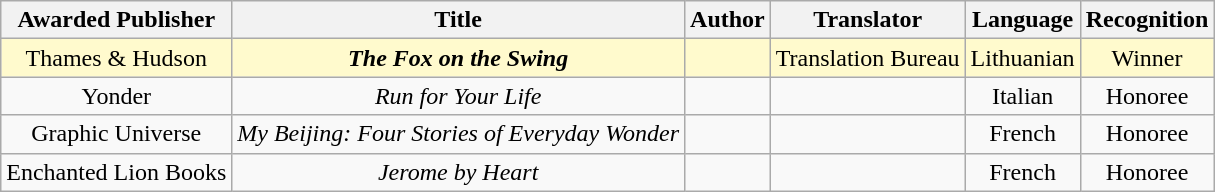<table class="sortable wikitable" style="text-align: center">
<tr>
<th>Awarded Publisher</th>
<th>Title</th>
<th>Author</th>
<th>Translator</th>
<th>Language</th>
<th>Recognition</th>
</tr>
<tr style="background:LemonChiffon; color:black">
<td>Thames & Hudson</td>
<td><strong><em>The Fox on the Swing</em></strong></td>
<td></td>
<td>Translation Bureau</td>
<td> Lithuanian</td>
<td>Winner</td>
</tr>
<tr>
<td>Yonder</td>
<td><em>Run for Your Life</em></td>
<td></td>
<td></td>
<td> Italian</td>
<td>Honoree</td>
</tr>
<tr>
<td>Graphic Universe</td>
<td><em>My Beijing: Four Stories of Everyday Wonder</em></td>
<td></td>
<td></td>
<td> French</td>
<td>Honoree</td>
</tr>
<tr>
<td>Enchanted Lion Books</td>
<td><em>Jerome by Heart</em></td>
<td></td>
<td></td>
<td> French</td>
<td>Honoree</td>
</tr>
</table>
